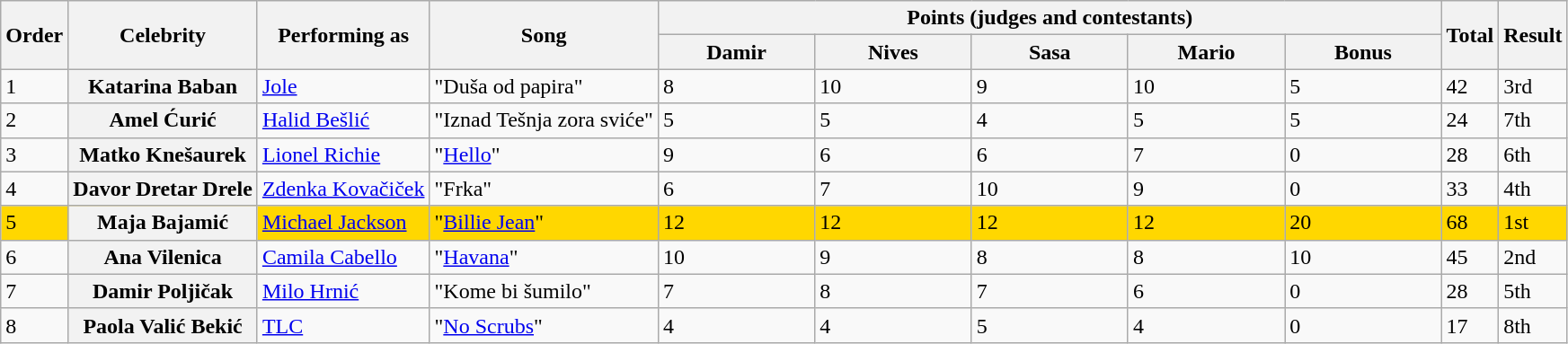<table class=wikitable>
<tr>
<th rowspan="2">Order</th>
<th rowspan="2">Celebrity</th>
<th rowspan="2">Performing as</th>
<th rowspan="2">Song</th>
<th colspan="5" style="width:50%;">Points (judges and contestants)</th>
<th rowspan="2">Total</th>
<th rowspan="2">Result</th>
</tr>
<tr>
<th style="width:10%;">Damir</th>
<th style="width:10%;">Nives</th>
<th style="width:10%;">Sasa</th>
<th style="width:10%;">Mario</th>
<th style="width:10%;">Bonus</th>
</tr>
<tr>
<td>1</td>
<th scope="row">Katarina Baban</th>
<td><a href='#'>Jole</a></td>
<td>"Duša od papira"</td>
<td>8</td>
<td>10</td>
<td>9</td>
<td>10</td>
<td>5</td>
<td>42</td>
<td>3rd</td>
</tr>
<tr>
<td>2</td>
<th scope="row">Amel Ćurić</th>
<td><a href='#'>Halid Bešlić</a></td>
<td>"Iznad Tešnja zora sviće"</td>
<td>5</td>
<td>5</td>
<td>4</td>
<td>5</td>
<td>5</td>
<td>24</td>
<td>7th</td>
</tr>
<tr>
<td>3</td>
<th scope="row">Matko Knešaurek</th>
<td><a href='#'>Lionel Richie</a></td>
<td>"<a href='#'>Hello</a>"</td>
<td>9</td>
<td>6</td>
<td>6</td>
<td>7</td>
<td>0</td>
<td>28</td>
<td>6th</td>
</tr>
<tr>
<td>4</td>
<th scope="row">Davor Dretar Drele</th>
<td><a href='#'>Zdenka Kovačiček</a></td>
<td>"Frka"</td>
<td>6</td>
<td>7</td>
<td>10</td>
<td>9</td>
<td>0</td>
<td>33</td>
<td>4th</td>
</tr>
<tr style="background:gold;">
<td>5</td>
<th scope="row">Maja Bajamić</th>
<td><a href='#'>Michael Jackson</a></td>
<td>"<a href='#'>Billie Jean</a>"</td>
<td>12</td>
<td>12</td>
<td>12</td>
<td>12</td>
<td>20</td>
<td>68</td>
<td>1st</td>
</tr>
<tr>
<td>6</td>
<th scope="row">Ana Vilenica</th>
<td><a href='#'>Camila Cabello</a></td>
<td>"<a href='#'>Havana</a>"</td>
<td>10</td>
<td>9</td>
<td>8</td>
<td>8</td>
<td>10</td>
<td>45</td>
<td>2nd</td>
</tr>
<tr>
<td>7</td>
<th scope="row">Damir Poljičak</th>
<td><a href='#'>Milo Hrnić</a></td>
<td>"Kome bi šumilo"</td>
<td>7</td>
<td>8</td>
<td>7</td>
<td>6</td>
<td>0</td>
<td>28</td>
<td>5th</td>
</tr>
<tr>
<td>8</td>
<th scope="row">Paola Valić Bekić</th>
<td><a href='#'>TLC</a></td>
<td>"<a href='#'>No Scrubs</a>"</td>
<td>4</td>
<td>4</td>
<td>5</td>
<td>4</td>
<td>0</td>
<td>17</td>
<td>8th</td>
</tr>
</table>
